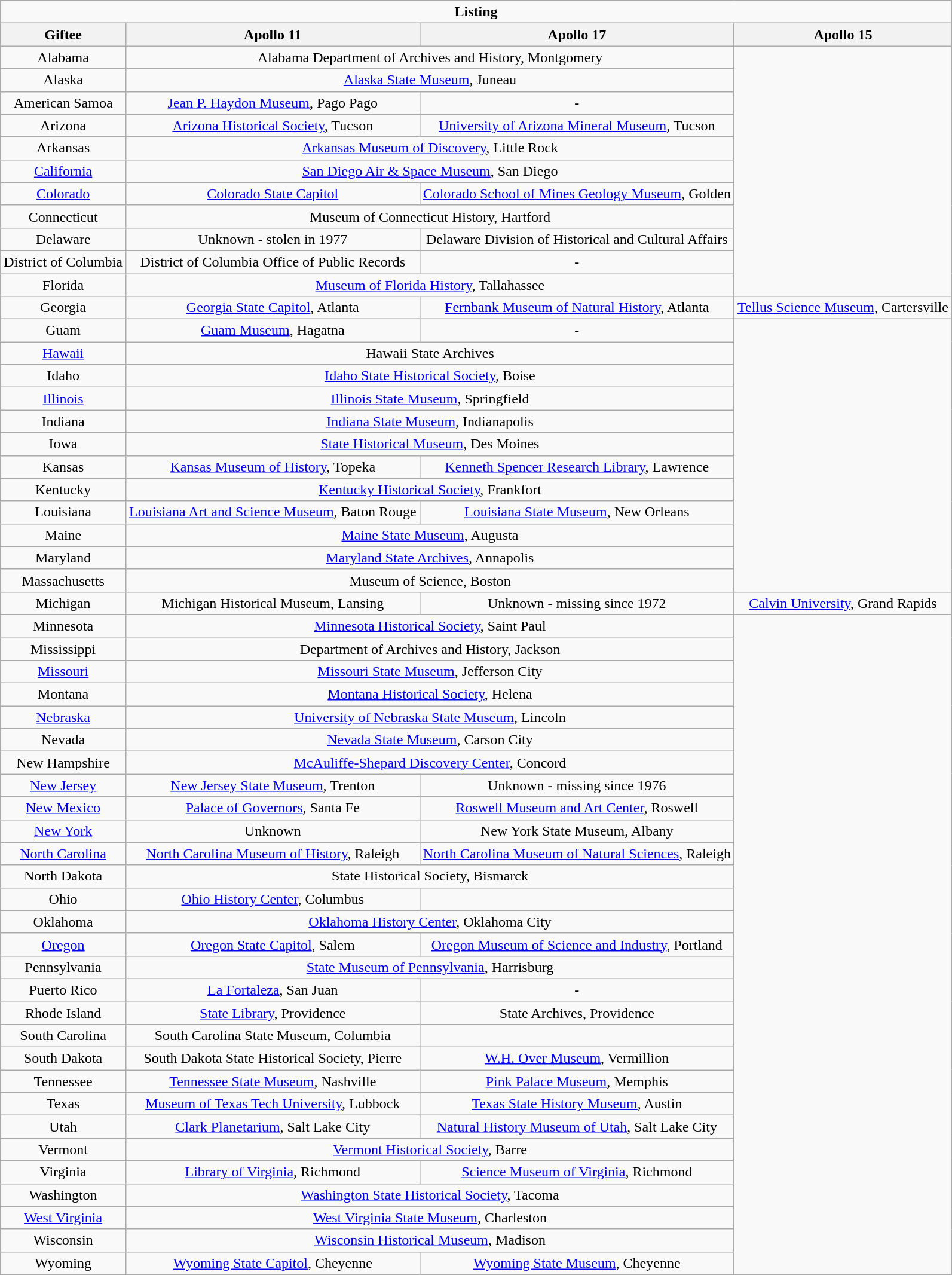<table class="wikitable sortable" style="text-align:center; font-size:100%;">
<tr>
<td colspan="4" style="text-align:center;"><strong>Listing</strong></td>
</tr>
<tr>
<th>Giftee</th>
<th>Apollo 11</th>
<th>Apollo 17</th>
<th>Apollo 15</th>
</tr>
<tr>
<td>Alabama</td>
<td colspan="2">Alabama Department of Archives and History, Montgomery</td>
</tr>
<tr>
<td>Alaska</td>
<td colspan="2"><a href='#'>Alaska State Museum</a>, Juneau</td>
</tr>
<tr>
<td>American Samoa</td>
<td><a href='#'>Jean P. Haydon Museum</a>, Pago Pago</td>
<td>-</td>
</tr>
<tr>
<td>Arizona</td>
<td><a href='#'>Arizona Historical Society</a>, Tucson</td>
<td><a href='#'>University of Arizona Mineral Museum</a>, Tucson</td>
</tr>
<tr>
<td>Arkansas</td>
<td colspan="2"><a href='#'>Arkansas Museum of Discovery</a>, Little Rock</td>
</tr>
<tr>
<td><a href='#'>California</a></td>
<td colspan="2"><a href='#'>San Diego Air & Space Museum</a>, San Diego</td>
</tr>
<tr>
<td><a href='#'>Colorado</a></td>
<td><a href='#'>Colorado State Capitol</a></td>
<td><a href='#'>Colorado School of Mines Geology Museum</a>, Golden</td>
</tr>
<tr>
<td>Connecticut</td>
<td colspan="2">Museum of Connecticut History, Hartford</td>
</tr>
<tr>
<td>Delaware</td>
<td>Unknown - stolen in 1977</td>
<td>Delaware Division of Historical and Cultural Affairs</td>
</tr>
<tr>
<td>District of Columbia</td>
<td>District of Columbia Office of Public Records</td>
<td>-</td>
</tr>
<tr>
<td>Florida</td>
<td colspan="2"><a href='#'>Museum of Florida History</a>, Tallahassee</td>
</tr>
<tr>
<td>Georgia</td>
<td><a href='#'>Georgia State Capitol</a>, Atlanta</td>
<td><a href='#'>Fernbank Museum of Natural History</a>, Atlanta</td>
<td><a href='#'>Tellus Science Museum</a>, Cartersville</td>
</tr>
<tr>
<td>Guam</td>
<td><a href='#'>Guam Museum</a>, Hagatna</td>
<td>-</td>
</tr>
<tr>
<td><a href='#'>Hawaii</a></td>
<td colspan="2">Hawaii State Archives</td>
</tr>
<tr>
<td>Idaho</td>
<td colspan="2"><a href='#'>Idaho State Historical Society</a>, Boise</td>
</tr>
<tr>
<td><a href='#'>Illinois</a></td>
<td colspan="2"><a href='#'>Illinois State Museum</a>, Springfield</td>
</tr>
<tr>
<td>Indiana</td>
<td colspan="2"><a href='#'>Indiana State Museum</a>, Indianapolis</td>
</tr>
<tr>
<td>Iowa</td>
<td colspan="2"><a href='#'>State Historical Museum</a>, Des Moines</td>
</tr>
<tr>
<td>Kansas</td>
<td><a href='#'>Kansas Museum of History</a>, Topeka</td>
<td><a href='#'>Kenneth Spencer Research Library</a>, Lawrence</td>
</tr>
<tr>
<td>Kentucky</td>
<td colspan="2"><a href='#'>Kentucky Historical Society</a>, Frankfort</td>
</tr>
<tr>
<td>Louisiana</td>
<td><a href='#'>Louisiana Art and Science Museum</a>, Baton Rouge</td>
<td><a href='#'>Louisiana State Museum</a>, New Orleans</td>
</tr>
<tr>
<td>Maine</td>
<td colspan="2"><a href='#'>Maine State Museum</a>, Augusta</td>
</tr>
<tr>
<td>Maryland</td>
<td colspan="2"><a href='#'>Maryland State Archives</a>, Annapolis</td>
</tr>
<tr>
<td>Massachusetts</td>
<td colspan="2">Museum of Science, Boston</td>
</tr>
<tr>
<td>Michigan</td>
<td>Michigan Historical Museum, Lansing</td>
<td>Unknown - missing since 1972</td>
<td><a href='#'>Calvin University</a>, Grand Rapids</td>
</tr>
<tr>
<td>Minnesota</td>
<td colspan="2"><a href='#'>Minnesota Historical Society</a>, Saint Paul</td>
</tr>
<tr>
<td>Mississippi</td>
<td colspan="2">Department of Archives and History, Jackson</td>
</tr>
<tr>
<td><a href='#'>Missouri</a></td>
<td colspan="2"><a href='#'>Missouri State Museum</a>, Jefferson City</td>
</tr>
<tr>
<td>Montana</td>
<td colspan="2"><a href='#'>Montana Historical Society</a>, Helena</td>
</tr>
<tr>
<td><a href='#'>Nebraska</a></td>
<td colspan="2"><a href='#'>University of Nebraska State Museum</a>, Lincoln</td>
</tr>
<tr>
<td>Nevada</td>
<td colspan="2"><a href='#'>Nevada State Museum</a>, Carson City</td>
</tr>
<tr>
<td>New Hampshire</td>
<td colspan="2"><a href='#'>McAuliffe-Shepard Discovery Center</a>, Concord</td>
</tr>
<tr>
<td><a href='#'>New Jersey</a></td>
<td><a href='#'>New Jersey State Museum</a>, Trenton</td>
<td>Unknown - missing since 1976</td>
</tr>
<tr>
<td><a href='#'>New Mexico</a></td>
<td><a href='#'>Palace of Governors</a>, Santa Fe</td>
<td><a href='#'>Roswell Museum and Art Center</a>, Roswell</td>
</tr>
<tr>
<td><a href='#'>New York</a></td>
<td>Unknown</td>
<td>New York State Museum, Albany</td>
</tr>
<tr>
<td><a href='#'>North Carolina</a></td>
<td><a href='#'>North Carolina Museum of History</a>, Raleigh</td>
<td><a href='#'>North Carolina Museum of Natural Sciences</a>, Raleigh</td>
</tr>
<tr>
<td>North Dakota</td>
<td colspan="2">State Historical Society, Bismarck</td>
</tr>
<tr>
<td>Ohio</td>
<td><a href='#'>Ohio History Center</a>, Columbus</td>
<td></td>
</tr>
<tr>
<td>Oklahoma</td>
<td colspan="2"><a href='#'>Oklahoma History Center</a>, Oklahoma City</td>
</tr>
<tr>
<td><a href='#'>Oregon</a></td>
<td><a href='#'>Oregon State Capitol</a>, Salem</td>
<td><a href='#'>Oregon Museum of Science and Industry</a>, Portland</td>
</tr>
<tr>
<td>Pennsylvania</td>
<td colspan="2"><a href='#'>State Museum of Pennsylvania</a>, Harrisburg</td>
</tr>
<tr>
<td>Puerto Rico</td>
<td><a href='#'>La Fortaleza</a>, San Juan</td>
<td>-</td>
</tr>
<tr>
<td>Rhode Island</td>
<td><a href='#'>State Library</a>, Providence</td>
<td>State Archives, Providence</td>
</tr>
<tr>
<td>South Carolina</td>
<td>South Carolina State Museum, Columbia</td>
<td></td>
</tr>
<tr>
<td>South Dakota</td>
<td>South Dakota State Historical Society, Pierre</td>
<td><a href='#'>W.H. Over Museum</a>, Vermillion</td>
</tr>
<tr>
<td>Tennessee</td>
<td><a href='#'>Tennessee State Museum</a>, Nashville</td>
<td><a href='#'>Pink Palace Museum</a>, Memphis</td>
</tr>
<tr>
<td>Texas</td>
<td><a href='#'>Museum of Texas Tech University</a>, Lubbock</td>
<td><a href='#'>Texas State History Museum</a>, Austin</td>
</tr>
<tr>
<td>Utah</td>
<td><a href='#'>Clark Planetarium</a>, Salt Lake City</td>
<td><a href='#'>Natural History Museum of Utah</a>, Salt Lake City</td>
</tr>
<tr>
<td>Vermont</td>
<td colspan="2"><a href='#'>Vermont Historical Society</a>, Barre</td>
</tr>
<tr>
<td>Virginia</td>
<td><a href='#'>Library of Virginia</a>, Richmond</td>
<td><a href='#'>Science Museum of Virginia</a>, Richmond</td>
</tr>
<tr>
<td>Washington</td>
<td colspan="2"><a href='#'>Washington State Historical Society</a>, Tacoma</td>
</tr>
<tr>
<td><a href='#'>West Virginia</a></td>
<td colspan="2"><a href='#'>West Virginia State Museum</a>, Charleston</td>
</tr>
<tr>
<td>Wisconsin</td>
<td colspan="2"><a href='#'>Wisconsin Historical Museum</a>, Madison</td>
</tr>
<tr>
<td>Wyoming</td>
<td><a href='#'>Wyoming State Capitol</a>, Cheyenne</td>
<td><a href='#'>Wyoming State Museum</a>, Cheyenne</td>
</tr>
</table>
